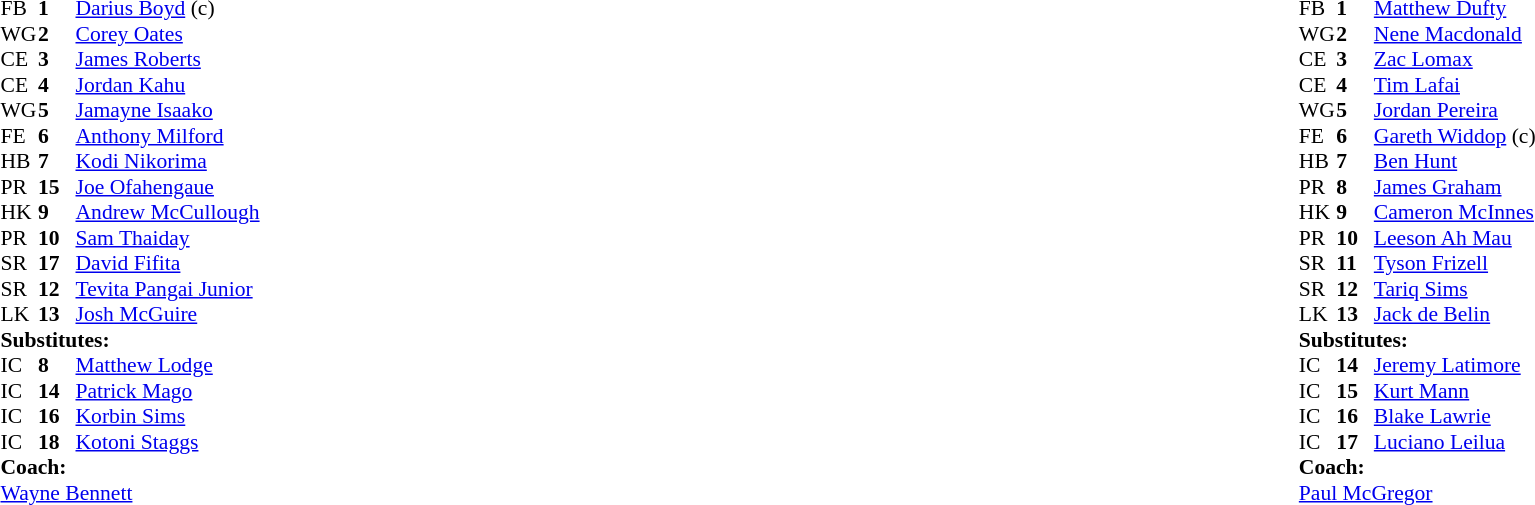<table class="mw-collapsible mw-collapsed" width="100%">
<tr>
<td valign="top" width="50%"><br><table cellspacing="0" cellpadding="0" style="font-size: 90%">
<tr>
<th width="25"></th>
<th width="25"></th>
</tr>
<tr>
<td>FB</td>
<td><strong>1</strong></td>
<td><a href='#'>Darius Boyd</a> (c)</td>
</tr>
<tr>
<td>WG</td>
<td><strong>2</strong></td>
<td><a href='#'>Corey Oates</a></td>
</tr>
<tr>
<td>CE</td>
<td><strong>3</strong></td>
<td><a href='#'>James Roberts</a></td>
</tr>
<tr>
<td>CE</td>
<td><strong>4</strong></td>
<td><a href='#'>Jordan Kahu</a></td>
</tr>
<tr>
<td>WG</td>
<td><strong>5</strong></td>
<td><a href='#'>Jamayne Isaako</a></td>
</tr>
<tr>
<td>FE</td>
<td><strong>6</strong></td>
<td><a href='#'>Anthony Milford</a></td>
</tr>
<tr>
<td>HB</td>
<td><strong>7</strong></td>
<td><a href='#'>Kodi Nikorima</a></td>
</tr>
<tr>
<td>PR</td>
<td><strong>15</strong></td>
<td><a href='#'>Joe Ofahengaue</a></td>
</tr>
<tr>
<td>HK</td>
<td><strong>9</strong></td>
<td><a href='#'>Andrew McCullough</a></td>
</tr>
<tr>
<td>PR</td>
<td><strong>10</strong></td>
<td><a href='#'>Sam Thaiday</a></td>
</tr>
<tr>
<td>SR</td>
<td><strong>17</strong></td>
<td><a href='#'>David Fifita</a></td>
</tr>
<tr>
<td>SR</td>
<td><strong>12</strong></td>
<td><a href='#'>Tevita Pangai Junior</a></td>
</tr>
<tr>
<td>LK</td>
<td><strong>13</strong></td>
<td><a href='#'>Josh McGuire</a></td>
</tr>
<tr>
<td colspan="3"><strong>Substitutes:</strong></td>
</tr>
<tr>
<td>IC</td>
<td><strong>8</strong></td>
<td><a href='#'>Matthew Lodge</a></td>
</tr>
<tr>
<td>IC</td>
<td><strong>14</strong></td>
<td><a href='#'>Patrick Mago</a></td>
</tr>
<tr>
<td>IC</td>
<td><strong>16</strong></td>
<td><a href='#'>Korbin Sims</a></td>
</tr>
<tr>
<td>IC</td>
<td><strong>18</strong></td>
<td><a href='#'>Kotoni Staggs</a></td>
</tr>
<tr>
<td colspan="3"><strong>Coach:</strong></td>
</tr>
<tr>
<td colspan="4"><a href='#'>Wayne Bennett</a></td>
</tr>
</table>
</td>
<td valign="top" width="50%"><br><table cellspacing="0" cellpadding="0" align="center" style="font-size: 90%">
<tr>
<th width="25"></th>
<th width="25"></th>
</tr>
<tr>
<td>FB</td>
<td><strong>1</strong></td>
<td><a href='#'>Matthew Dufty</a></td>
</tr>
<tr>
<td>WG</td>
<td><strong>2</strong></td>
<td><a href='#'>Nene Macdonald</a></td>
</tr>
<tr>
<td>CE</td>
<td><strong>3</strong></td>
<td><a href='#'>Zac Lomax</a></td>
</tr>
<tr>
<td>CE</td>
<td><strong>4</strong></td>
<td><a href='#'>Tim Lafai</a></td>
</tr>
<tr>
<td>WG</td>
<td><strong>5</strong></td>
<td><a href='#'>Jordan Pereira</a></td>
</tr>
<tr>
<td>FE</td>
<td><strong>6</strong></td>
<td><a href='#'>Gareth Widdop</a> (c)</td>
</tr>
<tr>
<td>HB</td>
<td><strong>7</strong></td>
<td><a href='#'>Ben Hunt</a></td>
</tr>
<tr>
<td>PR</td>
<td><strong>8</strong></td>
<td><a href='#'>James Graham</a></td>
</tr>
<tr>
<td>HK</td>
<td><strong>9</strong></td>
<td><a href='#'>Cameron McInnes</a></td>
</tr>
<tr>
<td>PR</td>
<td><strong>10</strong></td>
<td><a href='#'>Leeson Ah Mau</a></td>
</tr>
<tr>
<td>SR</td>
<td><strong>11</strong></td>
<td><a href='#'>Tyson Frizell</a></td>
</tr>
<tr>
<td>SR</td>
<td><strong>12</strong></td>
<td><a href='#'>Tariq Sims</a></td>
</tr>
<tr>
<td>LK</td>
<td><strong>13</strong></td>
<td><a href='#'>Jack de Belin</a></td>
</tr>
<tr>
<td colspan="3"><strong>Substitutes:</strong></td>
</tr>
<tr>
<td>IC</td>
<td><strong>14</strong></td>
<td><a href='#'>Jeremy Latimore</a></td>
</tr>
<tr>
<td>IC</td>
<td><strong>15</strong></td>
<td><a href='#'>Kurt Mann</a></td>
</tr>
<tr>
<td>IC</td>
<td><strong>16</strong></td>
<td><a href='#'>Blake Lawrie</a></td>
</tr>
<tr>
<td>IC</td>
<td><strong>17</strong></td>
<td><a href='#'>Luciano Leilua</a></td>
</tr>
<tr>
<td colspan="3"><strong>Coach:</strong></td>
</tr>
<tr>
<td colspan="4"><a href='#'>Paul McGregor</a></td>
</tr>
</table>
</td>
</tr>
</table>
